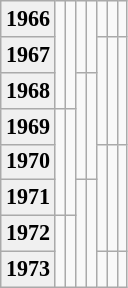<table class="wikitable" style="font-size:92%;">
<tr align="center">
<td style="background: #f0f0f0"><strong>1966</strong></td>
<td rowspan='3'></td>
<td rowspan='3'></td>
<td rowspan='2'></td>
<td rowspan='2'></td>
<td rowspan='1'></td>
<td rowspan='1'></td>
<td rowspan='1'></td>
</tr>
<tr align="center">
<td style="background: #f0f0f0"><strong>1967</strong></td>
<td rowspan='3'></td>
<td rowspan='3'></td>
<td rowspan='3'></td>
</tr>
<tr align="center">
<td style="background: #f0f0f0"><strong>1968</strong></td>
<td rowspan='3'></td>
<td rowspan='3'></td>
</tr>
<tr align="center">
<td style="background: #f0f0f0"><strong>1969</strong></td>
<td rowspan='3'></td>
<td rowspan='3'></td>
</tr>
<tr align="center">
<td style="background: #f0f0f0"><strong>1970</strong></td>
<td rowspan='3'></td>
<td rowspan='3'></td>
<td rowspan='3'></td>
</tr>
<tr align="center">
<td style="background: #f0f0f0"><strong>1971</strong></td>
<td rowspan='3'></td>
<td rowspan='3'></td>
</tr>
<tr align="center">
<td style="background: #f0f0f0"><strong>1972</strong></td>
<td rowspan='2'></td>
<td rowspan='2'></td>
</tr>
<tr align="center">
<td style="background: #f0f0f0"><strong>1973</strong></td>
<td rowspan='1'></td>
<td rowspan='1'></td>
<td rowspan='1'></td>
</tr>
</table>
